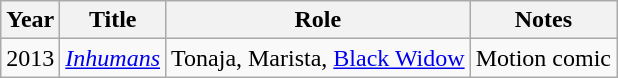<table class="wikitable sortable">
<tr>
<th>Year</th>
<th>Title</th>
<th>Role</th>
<th class="unsortable">Notes</th>
</tr>
<tr>
<td>2013</td>
<td><em><a href='#'>Inhumans</a></em></td>
<td>Tonaja, Marista, <a href='#'>Black Widow</a></td>
<td>Motion comic</td>
</tr>
</table>
